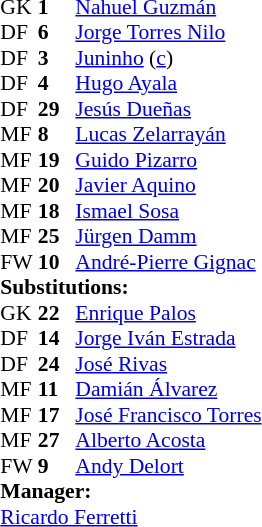<table style="font-size:90%" cellspacing=0 cellpadding=0 align=center>
<tr>
<th width=25></th>
<th width=25></th>
</tr>
<tr>
<td>GK</td>
<td><strong>1</strong></td>
<td> <a href='#'>Nahuel Guzmán</a></td>
</tr>
<tr>
<td>DF</td>
<td><strong>6</strong></td>
<td> <a href='#'>Jorge Torres Nilo</a></td>
</tr>
<tr>
<td>DF</td>
<td><strong>3</strong></td>
<td> <a href='#'>Juninho</a> (<a href='#'>c</a>)</td>
</tr>
<tr>
<td>DF</td>
<td><strong>4</strong></td>
<td> <a href='#'>Hugo Ayala</a></td>
<td></td>
<td></td>
</tr>
<tr>
<td>DF</td>
<td><strong>29</strong></td>
<td> <a href='#'>Jesús Dueñas</a></td>
</tr>
<tr>
<td>MF</td>
<td><strong>8</strong></td>
<td> <a href='#'>Lucas Zelarrayán</a></td>
<td></td>
<td></td>
</tr>
<tr>
<td>MF</td>
<td><strong>19</strong></td>
<td> <a href='#'>Guido Pizarro</a></td>
</tr>
<tr>
<td>MF</td>
<td><strong>20</strong></td>
<td> <a href='#'>Javier Aquino</a></td>
</tr>
<tr>
<td>MF</td>
<td><strong>18</strong></td>
<td> <a href='#'>Ismael Sosa</a></td>
<td></td>
<td></td>
</tr>
<tr>
<td>MF</td>
<td><strong>25</strong></td>
<td> <a href='#'>Jürgen Damm</a></td>
</tr>
<tr>
<td>FW</td>
<td><strong>10</strong></td>
<td> <a href='#'>André-Pierre Gignac</a></td>
<td></td>
<td></td>
</tr>
<tr>
<td colspan=3><strong>Substitutions:</strong></td>
</tr>
<tr>
<td>GK</td>
<td><strong>22</strong></td>
<td> <a href='#'>Enrique Palos</a></td>
</tr>
<tr>
<td>DF</td>
<td><strong>14</strong></td>
<td> <a href='#'>Jorge Iván Estrada</a></td>
<td></td>
<td></td>
</tr>
<tr>
<td>DF</td>
<td><strong>24</strong></td>
<td> <a href='#'>José Rivas</a></td>
<td></td>
<td></td>
</tr>
<tr>
<td>MF</td>
<td><strong>11</strong></td>
<td> <a href='#'>Damián Álvarez</a></td>
</tr>
<tr>
<td>MF</td>
<td><strong>17</strong></td>
<td> <a href='#'>José Francisco Torres</a></td>
</tr>
<tr>
<td>MF</td>
<td><strong>27</strong></td>
<td> <a href='#'>Alberto Acosta</a></td>
</tr>
<tr>
<td>FW</td>
<td><strong>9</strong></td>
<td> <a href='#'>Andy Delort</a></td>
<td></td>
<td></td>
</tr>
<tr>
<td colspan=3><strong>Manager:</strong></td>
</tr>
<tr>
<td colspan=4> <a href='#'>Ricardo Ferretti</a></td>
</tr>
</table>
